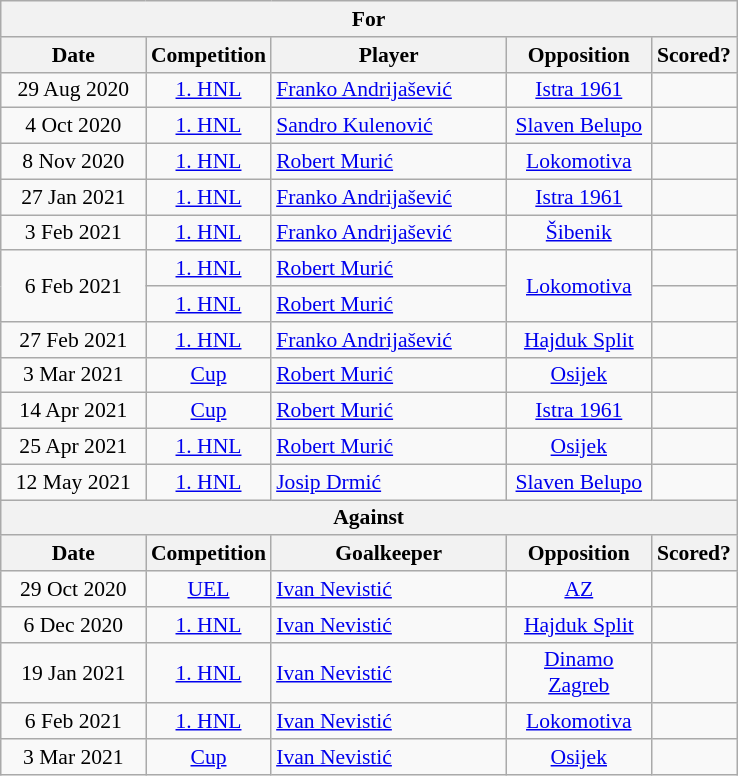<table class="wikitable" style="text-align:center; font-size:90%; ">
<tr>
<th colspan=5>For</th>
</tr>
<tr>
<th width=90>Date</th>
<th width=70>Competition</th>
<th width=150>Player</th>
<th width=90>Opposition</th>
<th width=50>Scored?</th>
</tr>
<tr>
<td>29 Aug 2020</td>
<td><a href='#'>1. HNL</a></td>
<td style="text-align:left;"> <a href='#'>Franko Andrijašević</a></td>
<td><a href='#'>Istra 1961</a></td>
<td></td>
</tr>
<tr>
<td>4 Oct 2020</td>
<td><a href='#'>1. HNL</a></td>
<td style="text-align:left;"> <a href='#'>Sandro Kulenović</a></td>
<td><a href='#'>Slaven Belupo</a></td>
<td></td>
</tr>
<tr>
<td>8 Nov 2020</td>
<td><a href='#'>1. HNL</a></td>
<td style="text-align:left;"> <a href='#'>Robert Murić</a></td>
<td><a href='#'>Lokomotiva</a></td>
<td></td>
</tr>
<tr>
<td>27 Jan 2021</td>
<td><a href='#'>1. HNL</a></td>
<td style="text-align:left;"> <a href='#'>Franko Andrijašević</a></td>
<td><a href='#'>Istra 1961</a></td>
<td></td>
</tr>
<tr>
<td>3 Feb 2021</td>
<td><a href='#'>1. HNL</a></td>
<td style="text-align:left;"> <a href='#'>Franko Andrijašević</a></td>
<td><a href='#'>Šibenik</a></td>
<td></td>
</tr>
<tr>
<td rowspan=2>6 Feb 2021</td>
<td><a href='#'>1. HNL</a></td>
<td style="text-align:left;"> <a href='#'>Robert Murić</a></td>
<td rowspan=2><a href='#'>Lokomotiva</a></td>
<td></td>
</tr>
<tr>
<td><a href='#'>1. HNL</a></td>
<td style="text-align:left;"> <a href='#'>Robert Murić</a></td>
<td></td>
</tr>
<tr>
<td>27 Feb 2021</td>
<td><a href='#'>1. HNL</a></td>
<td style="text-align:left;"> <a href='#'>Franko Andrijašević</a></td>
<td><a href='#'>Hajduk Split</a></td>
<td></td>
</tr>
<tr>
<td>3 Mar 2021</td>
<td><a href='#'>Cup</a></td>
<td style="text-align:left;"> <a href='#'>Robert Murić</a></td>
<td><a href='#'>Osijek</a></td>
<td></td>
</tr>
<tr>
<td>14 Apr 2021</td>
<td><a href='#'>Cup</a></td>
<td style="text-align:left;"> <a href='#'>Robert Murić</a></td>
<td><a href='#'>Istra 1961</a></td>
<td></td>
</tr>
<tr>
<td>25 Apr 2021</td>
<td><a href='#'>1. HNL</a></td>
<td style="text-align:left;"> <a href='#'>Robert Murić</a></td>
<td><a href='#'>Osijek</a></td>
<td></td>
</tr>
<tr>
<td>12 May 2021</td>
<td><a href='#'>1. HNL</a></td>
<td style="text-align:left;"> <a href='#'>Josip Drmić</a></td>
<td><a href='#'>Slaven Belupo</a></td>
<td></td>
</tr>
<tr>
<th colspan=5>Against</th>
</tr>
<tr>
<th width=90>Date</th>
<th width=70>Competition</th>
<th width=150>Goalkeeper</th>
<th width=90>Opposition</th>
<th width=50>Scored?</th>
</tr>
<tr>
<td>29 Oct 2020</td>
<td><a href='#'>UEL</a></td>
<td style="text-align:left;"> <a href='#'>Ivan Nevistić</a></td>
<td><a href='#'>AZ</a></td>
<td></td>
</tr>
<tr>
<td>6 Dec 2020</td>
<td><a href='#'>1. HNL</a></td>
<td style="text-align:left;"> <a href='#'>Ivan Nevistić</a></td>
<td><a href='#'>Hajduk Split</a></td>
<td></td>
</tr>
<tr>
<td>19 Jan 2021</td>
<td><a href='#'>1. HNL</a></td>
<td style="text-align:left;"> <a href='#'>Ivan Nevistić</a></td>
<td><a href='#'>Dinamo Zagreb</a></td>
<td></td>
</tr>
<tr>
<td>6 Feb 2021</td>
<td><a href='#'>1. HNL</a></td>
<td style="text-align:left;"> <a href='#'>Ivan Nevistić</a></td>
<td><a href='#'>Lokomotiva</a></td>
<td></td>
</tr>
<tr>
<td>3 Mar 2021</td>
<td><a href='#'>Cup</a></td>
<td style="text-align:left;"> <a href='#'>Ivan Nevistić</a></td>
<td><a href='#'>Osijek</a></td>
<td></td>
</tr>
</table>
